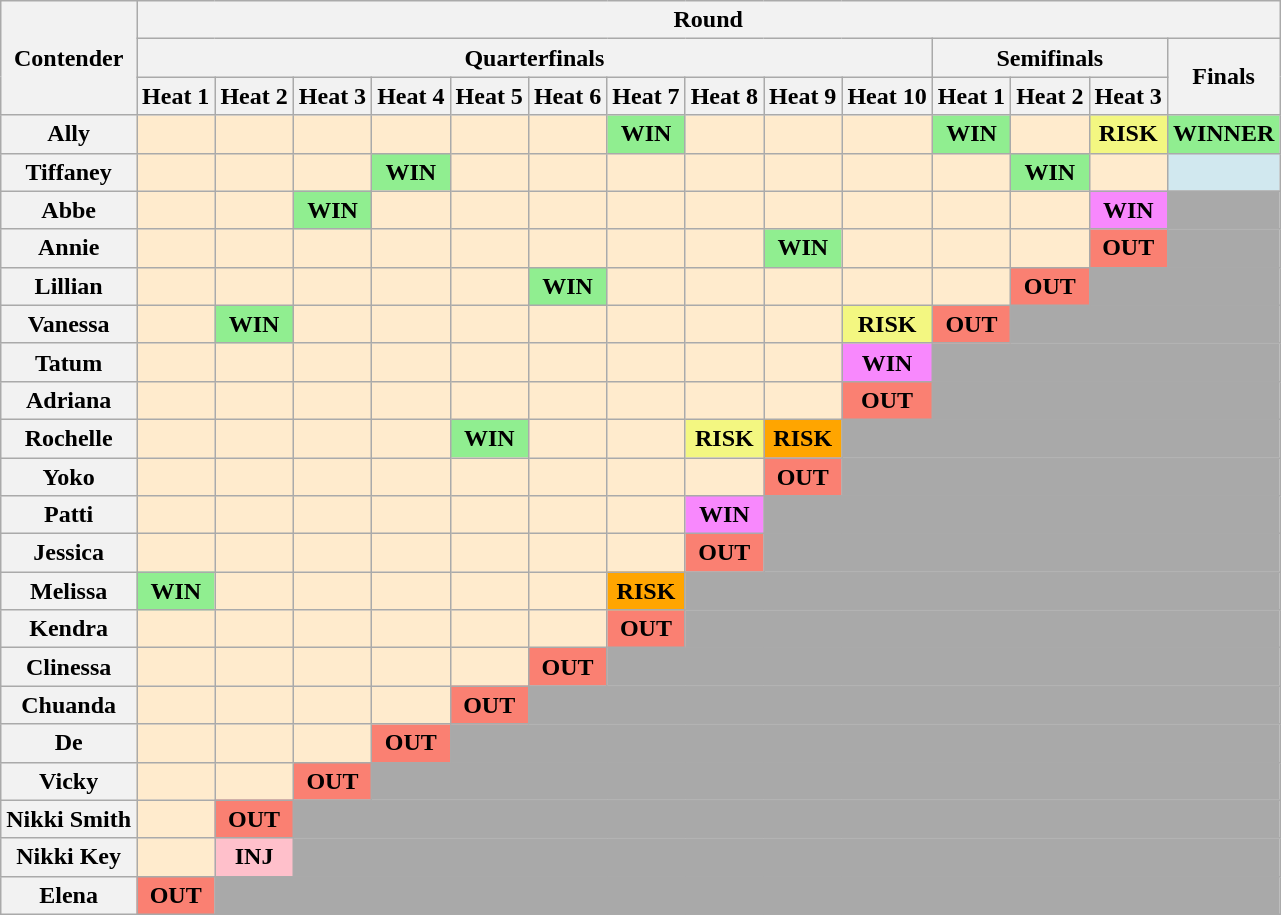<table class="wikitable" style="text-align:center; ">
<tr>
<th rowspan=3>Contender</th>
<th colspan=14>Round</th>
</tr>
<tr>
<th colspan=10>Quarterfinals</th>
<th colspan=3>Semifinals</th>
<th rowspan=2>Finals</th>
</tr>
<tr>
<th>Heat 1</th>
<th>Heat 2</th>
<th>Heat 3</th>
<th>Heat 4</th>
<th>Heat 5</th>
<th>Heat 6</th>
<th>Heat 7</th>
<th>Heat 8</th>
<th>Heat 9</th>
<th>Heat 10</th>
<th>Heat 1</th>
<th>Heat 2</th>
<th>Heat 3</th>
</tr>
<tr>
<th>Ally</th>
<td bgcolor="#FFEBCD"></td>
<td bgcolor="#FFEBCD"></td>
<td bgcolor="#FFEBCD"></td>
<td bgcolor="#FFEBCD"></td>
<td bgcolor="#FFEBCD"></td>
<td bgcolor="#FFEBCD"></td>
<td bgcolor="lightgreen"><strong>WIN</strong></td>
<td bgcolor="#FFEBCD"></td>
<td bgcolor="#FFEBCD"></td>
<td bgcolor="#FFEBCD"></td>
<td bgcolor="lightgreen"><strong>WIN</strong></td>
<td bgcolor="#FFEBCD"></td>
<td bgcolor="#F3F781"><strong>RISK</strong></td>
<td bgcolor="lightgreen"><strong>WINNER</strong></td>
</tr>
<tr>
<th>Tiffaney</th>
<td bgcolor="#FFEBCD"></td>
<td bgcolor="#FFEBCD"></td>
<td bgcolor="#FFEBCD"></td>
<td bgcolor="lightgreen"><strong>WIN</strong></td>
<td bgcolor="#FFEBCD"></td>
<td bgcolor="#FFEBCD"></td>
<td bgcolor="#FFEBCD"></td>
<td bgcolor="#FFEBCD"></td>
<td bgcolor="#FFEBCD"></td>
<td bgcolor="#FFEBCD"></td>
<td bgcolor="#FFEBCD"></td>
<td bgcolor="lightgreen"><strong>WIN</strong></td>
<td bgcolor="#FFEBCD"></td>
<td style="background:#D1E8EF"><strong></strong></td>
</tr>
<tr>
<th>Abbe</th>
<td bgcolor="#FFEBCD"></td>
<td bgcolor="#FFEBCD"></td>
<td bgcolor="lightgreen"><strong>WIN</strong></td>
<td bgcolor="#FFEBCD"></td>
<td bgcolor="#FFEBCD"></td>
<td bgcolor="#FFEBCD"></td>
<td bgcolor="#FFEBCD"></td>
<td bgcolor="#FFEBCD"></td>
<td bgcolor="#FFEBCD"></td>
<td bgcolor="#FFEBCD"></td>
<td bgcolor="#FFEBCD"></td>
<td bgcolor="#FFEBCD"></td>
<td bgcolor="#F888FD"><strong>WIN</strong></td>
<td colspan="1" bgcolor="darkgrey"></td>
</tr>
<tr>
<th>Annie</th>
<td bgcolor="#FFEBCD"></td>
<td bgcolor="#FFEBCD"></td>
<td bgcolor="#FFEBCD"></td>
<td bgcolor="#FFEBCD"></td>
<td bgcolor="#FFEBCD"></td>
<td bgcolor="#FFEBCD"></td>
<td bgcolor="#FFEBCD"></td>
<td bgcolor="#FFEBCD"></td>
<td bgcolor="lightgreen"><strong>WIN</strong></td>
<td bgcolor="#FFEBCD"></td>
<td bgcolor="#FFEBCD"></td>
<td bgcolor="#FFEBCD"></td>
<td bgcolor=salmon><strong>OUT</strong></td>
<td colspan="2" bgcolor="darkgrey"></td>
</tr>
<tr>
<th>Lillian</th>
<td bgcolor="#FFEBCD"></td>
<td bgcolor="#FFEBCD"></td>
<td bgcolor="#FFEBCD"></td>
<td bgcolor="#FFEBCD"></td>
<td bgcolor="#FFEBCD"></td>
<td bgcolor="lightgreen"><strong>WIN</strong></td>
<td bgcolor="#FFEBCD"></td>
<td bgcolor="#FFEBCD"></td>
<td bgcolor="#FFEBCD"></td>
<td bgcolor="#FFEBCD"></td>
<td bgcolor="#FFEBCD"></td>
<td bgcolor=salmon><strong>OUT</strong></td>
<td colspan="2" bgcolor="darkgrey"></td>
</tr>
<tr>
<th>Vanessa</th>
<td bgcolor="#FFEBCD"></td>
<td bgcolor="lightgreen"><strong>WIN</strong></td>
<td bgcolor="#FFEBCD"></td>
<td bgcolor="#FFEBCD"></td>
<td bgcolor="#FFEBCD"></td>
<td bgcolor="#FFEBCD"></td>
<td bgcolor="#FFEBCD"></td>
<td bgcolor="#FFEBCD"></td>
<td bgcolor="#FFEBCD"></td>
<td bgcolor="#F3F781"><strong>RISK</strong></td>
<td bgcolor=salmon><strong>OUT</strong></td>
<td colspan="3" bgcolor="darkgrey"></td>
</tr>
<tr>
<th>Tatum</th>
<td bgcolor="#FFEBCD"></td>
<td bgcolor="#FFEBCD"></td>
<td bgcolor="#FFEBCD"></td>
<td bgcolor="#FFEBCD"></td>
<td bgcolor="#FFEBCD"></td>
<td bgcolor="#FFEBCD"></td>
<td bgcolor="#FFEBCD"></td>
<td bgcolor="#FFEBCD"></td>
<td bgcolor="#FFEBCD"></td>
<td bgcolor="#F888FD"><strong>WIN</strong></td>
<td colspan="5" bgcolor="darkgrey"></td>
</tr>
<tr>
<th>Adriana</th>
<td bgcolor="#FFEBCD"></td>
<td bgcolor="#FFEBCD"></td>
<td bgcolor="#FFEBCD"></td>
<td bgcolor="#FFEBCD"></td>
<td bgcolor="#FFEBCD"></td>
<td bgcolor="#FFEBCD"></td>
<td bgcolor="#FFEBCD"></td>
<td bgcolor="#FFEBCD"></td>
<td bgcolor="#FFEBCD"></td>
<td bgcolor=salmon><strong>OUT</strong></td>
<td colspan="5" bgcolor="darkgrey"></td>
</tr>
<tr>
<th>Rochelle</th>
<td bgcolor="#FFEBCD"></td>
<td bgcolor="#FFEBCD"></td>
<td bgcolor="#FFEBCD"></td>
<td bgcolor="#FFEBCD"></td>
<td bgcolor="lightgreen"><strong>WIN</strong></td>
<td bgcolor="#FFEBCD"></td>
<td bgcolor="#FFEBCD"></td>
<td bgcolor="#F3F781"><strong>RISK</strong></td>
<td bgcolor="orange"><strong>RISK</strong></td>
<td colspan="7" bgcolor="darkgrey"></td>
</tr>
<tr>
<th>Yoko</th>
<td bgcolor="#FFEBCD"></td>
<td bgcolor="#FFEBCD"></td>
<td bgcolor="#FFEBCD"></td>
<td bgcolor="#FFEBCD"></td>
<td bgcolor="#FFEBCD"></td>
<td bgcolor="#FFEBCD"></td>
<td bgcolor="#FFEBCD"></td>
<td bgcolor="#FFEBCD"></td>
<td bgcolor=salmon><strong>OUT</strong></td>
<td colspan="6" bgcolor="darkgrey"></td>
</tr>
<tr>
<th>Patti</th>
<td bgcolor="#FFEBCD"></td>
<td bgcolor="#FFEBCD"></td>
<td bgcolor="#FFEBCD"></td>
<td bgcolor="#FFEBCD"></td>
<td bgcolor="#FFEBCD"></td>
<td bgcolor="#FFEBCD"></td>
<td bgcolor="#FFEBCD"></td>
<td bgcolor="#F888FD"><strong>WIN</strong></td>
<td colspan="7" bgcolor="darkgrey"></td>
</tr>
<tr>
<th>Jessica</th>
<td bgcolor="#FFEBCD"></td>
<td bgcolor="#FFEBCD"></td>
<td bgcolor="#FFEBCD"></td>
<td bgcolor="#FFEBCD"></td>
<td bgcolor="#FFEBCD"></td>
<td bgcolor="#FFEBCD"></td>
<td bgcolor="#FFEBCD"></td>
<td bgcolor=salmon><strong>OUT</strong></td>
<td colspan="7" bgcolor="darkgrey"></td>
</tr>
<tr>
<th>Melissa</th>
<td bgcolor="lightgreen"><strong>WIN</strong></td>
<td bgcolor="#FFEBCD"></td>
<td bgcolor="#FFEBCD"></td>
<td bgcolor="#FFEBCD"></td>
<td bgcolor="#FFEBCD"></td>
<td bgcolor="#FFEBCD"></td>
<td bgcolor="orange"><strong>RISK</strong></td>
<td colspan="8" bgcolor="darkgrey"></td>
</tr>
<tr>
<th>Kendra</th>
<td bgcolor="#FFEBCD"></td>
<td bgcolor="#FFEBCD"></td>
<td bgcolor="#FFEBCD"></td>
<td bgcolor="#FFEBCD"></td>
<td bgcolor="#FFEBCD"></td>
<td bgcolor="#FFEBCD"></td>
<td bgcolor=salmon><strong>OUT</strong></td>
<td colspan="7" bgcolor="darkgrey"></td>
</tr>
<tr>
<th>Clinessa</th>
<td bgcolor="#FFEBCD"></td>
<td bgcolor="#FFEBCD"></td>
<td bgcolor="#FFEBCD"></td>
<td bgcolor="#FFEBCD"></td>
<td bgcolor="#FFEBCD"></td>
<td bgcolor=salmon><strong>OUT</strong></td>
<td colspan="8" bgcolor="darkgrey"></td>
</tr>
<tr>
<th>Chuanda</th>
<td bgcolor="#FFEBCD"></td>
<td bgcolor="#FFEBCD"></td>
<td bgcolor="#FFEBCD"></td>
<td bgcolor="#FFEBCD"></td>
<td bgcolor=salmon><strong>OUT</strong></td>
<td colspan="9" bgcolor="darkgrey"></td>
</tr>
<tr>
<th>De</th>
<td bgcolor="#FFEBCD"></td>
<td bgcolor="#FFEBCD"></td>
<td bgcolor="#FFEBCD"></td>
<td bgcolor=salmon><strong>OUT</strong></td>
<td colspan="10" bgcolor="darkgrey"></td>
</tr>
<tr>
<th>Vicky</th>
<td bgcolor="#FFEBCD"></td>
<td bgcolor="#FFEBCD"></td>
<td bgcolor=salmon><strong>OUT</strong></td>
<td colspan="11" bgcolor="darkgrey"></td>
</tr>
<tr>
<th>Nikki Smith</th>
<td bgcolor="#FFEBCD"></td>
<td bgcolor=salmon><strong>OUT</strong></td>
<td colspan="12" bgcolor="darkgrey"></td>
</tr>
<tr>
<th>Nikki Key</th>
<td bgcolor="#FFEBCD"></td>
<td style="background:pink;"><strong>INJ</strong></td>
<td colspan="12" bgcolor="darkgrey"></td>
</tr>
<tr>
<th>Elena</th>
<td bgcolor=salmon><strong>OUT</strong></td>
<td colspan="13" bgcolor="darkgrey"></td>
</tr>
</table>
